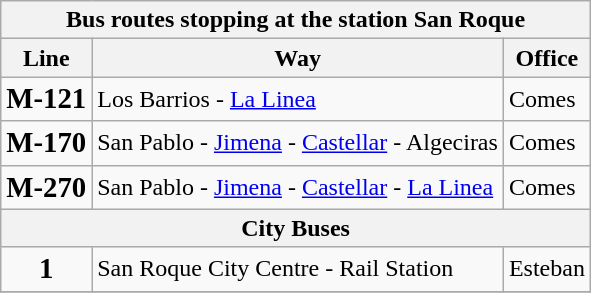<table class="wikitable">
<tr>
<th colspan="3">Bus routes stopping at the station San Roque</th>
</tr>
<tr>
<th>Line</th>
<th>Way</th>
<th>Office</th>
</tr>
<tr>
<td align=center><big><span> <strong>M-121</strong> </span></big></td>
<td>Los Barrios - <a href='#'>La Linea</a></td>
<td>Comes</td>
</tr>
<tr>
<td align=center><big><span> <strong>M-170</strong> </span></big></td>
<td>San Pablo - <a href='#'>Jimena</a> - <a href='#'>Castellar</a> - Algeciras</td>
<td>Comes</td>
</tr>
<tr>
<td align=center><big><span> <strong>M-270</strong> </span></big></td>
<td>San Pablo - <a href='#'>Jimena</a> - <a href='#'>Castellar</a> - <a href='#'>La Linea</a></td>
<td>Comes</td>
</tr>
<tr>
<th colspan="3">City Buses</th>
</tr>
<tr>
<td align=center> <big><span> <strong>1</strong> </span></big></td>
<td>San Roque City Centre - Rail Station</td>
<td>Esteban</td>
</tr>
<tr>
</tr>
</table>
